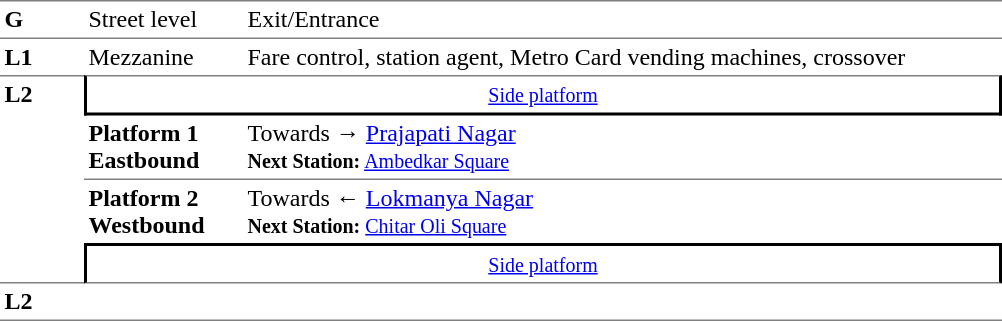<table table border=0 cellspacing=0 cellpadding=3>
<tr>
<td style="border-bottom:solid 1px gray;border-top:solid 1px gray;" width=50 valign=top><strong>G</strong></td>
<td style="border-top:solid 1px gray;border-bottom:solid 1px gray;" width=100 valign=top>Street level</td>
<td style="border-top:solid 1px gray;border-bottom:solid 1px gray;" width=500 valign=top>Exit/Entrance</td>
</tr>
<tr>
<td valign=top><strong>L1</strong></td>
<td valign=top>Mezzanine</td>
<td valign=top>Fare control, station agent, Metro Card vending machines, crossover<br></td>
</tr>
<tr>
<td style="border-top:solid 1px gray;border-bottom:solid 1px gray;" width=50 rowspan=4 valign=top><strong>L2</strong></td>
<td style="border-top:solid 1px gray;border-right:solid 2px black;border-left:solid 2px black;border-bottom:solid 2px black;text-align:center;" colspan=2><small><a href='#'>Side platform</a></small></td>
</tr>
<tr>
<td style="border-bottom:solid 1px gray;" width=100><span><strong>Platform 1</strong><br><strong>Eastbound</strong></span></td>
<td style="border-bottom:solid 1px gray;" width=500>Towards → <a href='#'>Prajapati Nagar</a><br><small><strong>Next Station:</strong> <a href='#'>Ambedkar Square</a></small></td>
</tr>
<tr>
<td><span><strong>Platform 2</strong><br><strong>Westbound</strong></span></td>
<td>Towards ← <a href='#'>Lokmanya Nagar</a><br><small><strong>Next Station:</strong> <a href='#'>Chitar Oli Square</a></small></td>
</tr>
<tr>
<td style="border-top:solid 2px black;border-right:solid 2px black;border-left:solid 2px black;border-bottom:solid 1px gray;" colspan=2  align=center><small><a href='#'>Side platform</a></small></td>
</tr>
<tr>
<td style="border-bottom:solid 1px gray;" width=50 rowspan=2 valign=top><strong>L2</strong></td>
<td style="border-bottom:solid 1px gray;" width=100></td>
<td style="border-bottom:solid 1px gray;" width=500></td>
</tr>
<tr>
</tr>
</table>
